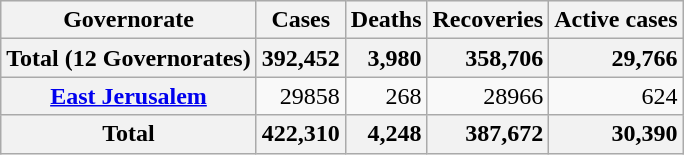<table class="wikitable" style="margin:left;">
<tr style="background: #efefef;">
<th>Governorate</th>
<th>Cases</th>
<th>Deaths</th>
<th>Recoveries</th>
<th>Active cases</th>
</tr>
<tr>
<th scope="row"><strong>Total (12 Governorates)</strong></th>
<th style="text-align: right;">392,452</th>
<th style="text-align: right;">3,980</th>
<th style="text-align: right;">358,706</th>
<th style="text-align: right;">29,766</th>
</tr>
<tr>
<th scope="row"><a href='#'>East Jerusalem</a></th>
<td style="text-align: right;">29858</td>
<td style="text-align: right;">268</td>
<td style="text-align: right;">28966</td>
<td style="text-align: right;">624</td>
</tr>
<tr>
<th scope="row"><strong>Total</strong></th>
<th style="text-align: right;">422,310</th>
<th style="text-align: right;">4,248</th>
<th style="text-align: right;">387,672</th>
<th style="text-align: right;">30,390</th>
</tr>
</table>
